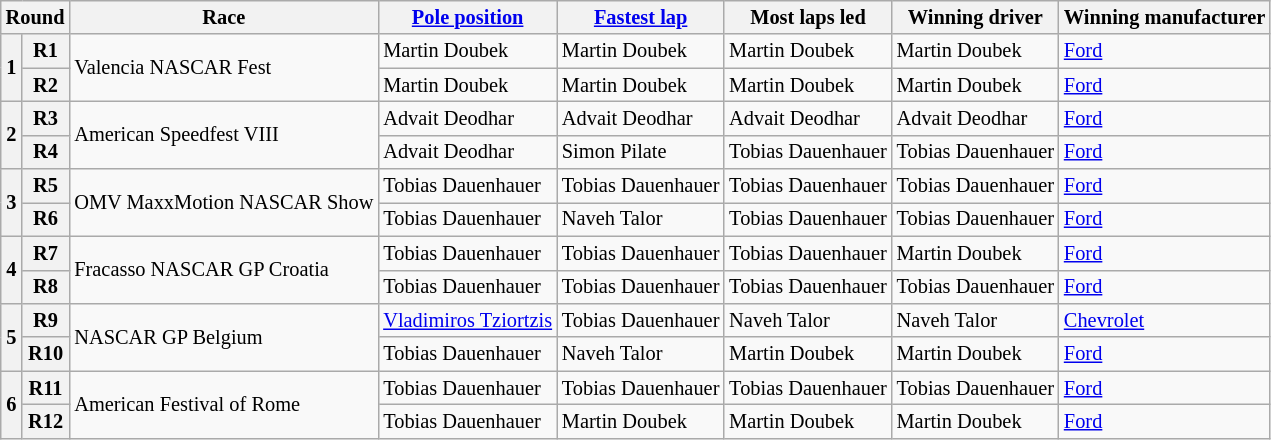<table class="wikitable" style="font-size:85%;">
<tr>
<th colspan=2>Round</th>
<th>Race</th>
<th><a href='#'>Pole position</a></th>
<th><a href='#'>Fastest lap</a></th>
<th>Most laps led</th>
<th>Winning driver</th>
<th>Winning manufacturer</th>
</tr>
<tr>
<th rowspan=2>1</th>
<th>R1</th>
<td rowspan=2>Valencia NASCAR Fest</td>
<td> Martin Doubek</td>
<td> Martin Doubek</td>
<td> Martin Doubek</td>
<td> Martin Doubek</td>
<td><a href='#'>Ford</a></td>
</tr>
<tr>
<th>R2</th>
<td> Martin Doubek</td>
<td> Martin Doubek</td>
<td> Martin Doubek</td>
<td> Martin Doubek</td>
<td><a href='#'>Ford</a></td>
</tr>
<tr>
<th rowspan=2>2</th>
<th>R3</th>
<td rowspan=2>American Speedfest VIII</td>
<td> Advait Deodhar</td>
<td> Advait Deodhar</td>
<td> Advait Deodhar</td>
<td> Advait Deodhar</td>
<td><a href='#'>Ford</a></td>
</tr>
<tr>
<th>R4</th>
<td> Advait Deodhar</td>
<td> Simon Pilate</td>
<td> Tobias Dauenhauer</td>
<td> Tobias Dauenhauer</td>
<td><a href='#'>Ford</a></td>
</tr>
<tr>
<th rowspan=2>3</th>
<th>R5</th>
<td rowspan=2>OMV MaxxMotion NASCAR Show</td>
<td> Tobias Dauenhauer</td>
<td> Tobias Dauenhauer</td>
<td> Tobias Dauenhauer</td>
<td> Tobias Dauenhauer</td>
<td><a href='#'>Ford</a></td>
</tr>
<tr>
<th>R6</th>
<td> Tobias Dauenhauer</td>
<td> Naveh Talor</td>
<td> Tobias Dauenhauer</td>
<td> Tobias Dauenhauer</td>
<td><a href='#'>Ford</a></td>
</tr>
<tr>
<th rowspan=2>4</th>
<th>R7</th>
<td rowspan=2>Fracasso NASCAR GP Croatia</td>
<td> Tobias Dauenhauer</td>
<td> Tobias Dauenhauer</td>
<td> Tobias Dauenhauer</td>
<td> Martin Doubek</td>
<td><a href='#'>Ford</a></td>
</tr>
<tr>
<th>R8</th>
<td> Tobias Dauenhauer</td>
<td> Tobias Dauenhauer</td>
<td> Tobias Dauenhauer</td>
<td> Tobias Dauenhauer</td>
<td><a href='#'>Ford</a></td>
</tr>
<tr>
<th rowspan=2>5</th>
<th>R9</th>
<td rowspan=2>NASCAR GP Belgium</td>
<td> <a href='#'>Vladimiros Tziortzis</a></td>
<td> Tobias Dauenhauer</td>
<td> Naveh Talor</td>
<td> Naveh Talor</td>
<td><a href='#'>Chevrolet</a></td>
</tr>
<tr>
<th>R10</th>
<td> Tobias Dauenhauer</td>
<td> Naveh Talor</td>
<td> Martin Doubek</td>
<td> Martin Doubek</td>
<td><a href='#'>Ford</a></td>
</tr>
<tr>
<th rowspan=2>6</th>
<th>R11</th>
<td rowspan=2>American Festival of Rome</td>
<td> Tobias Dauenhauer</td>
<td> Tobias Dauenhauer</td>
<td> Tobias Dauenhauer</td>
<td> Tobias Dauenhauer</td>
<td><a href='#'>Ford</a></td>
</tr>
<tr>
<th>R12</th>
<td> Tobias Dauenhauer</td>
<td> Martin Doubek</td>
<td> Martin Doubek</td>
<td> Martin Doubek</td>
<td><a href='#'>Ford</a></td>
</tr>
</table>
